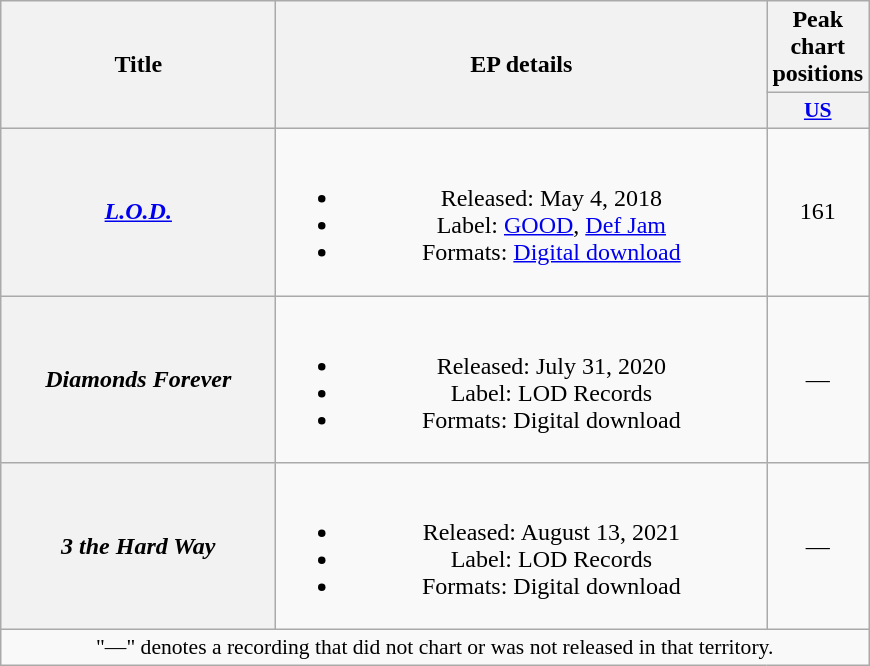<table class="wikitable plainrowheaders" style="text-align:center;">
<tr>
<th scope="col" rowspan="2" style="width:11em;">Title</th>
<th scope="col" rowspan="2" style="width:20em;">EP details</th>
<th scope="col" colspan="1">Peak chart positions</th>
</tr>
<tr>
<th scope="col" style="width:3em;font-size:90%;"><a href='#'>US</a><br></th>
</tr>
<tr>
<th scope="row"><em><a href='#'>L.O.D.</a></em></th>
<td><br><ul><li>Released: May 4, 2018</li><li>Label: <a href='#'>GOOD</a>, <a href='#'>Def Jam</a></li><li>Formats: <a href='#'>Digital download</a></li></ul></td>
<td>161</td>
</tr>
<tr>
<th scope="row"><em>Diamonds Forever</em></th>
<td><br><ul><li>Released: July 31, 2020</li><li>Label: LOD Records</li><li>Formats: Digital download</li></ul></td>
<td>—</td>
</tr>
<tr>
<th scope="row"><em>3 the Hard Way</em></th>
<td><br><ul><li>Released: August 13, 2021</li><li>Label: LOD Records</li><li>Formats: Digital download</li></ul></td>
<td>—</td>
</tr>
<tr>
<td colspan="4" style="font-size:90%">"—" denotes a recording that did not chart or was not released in that territory.</td>
</tr>
</table>
